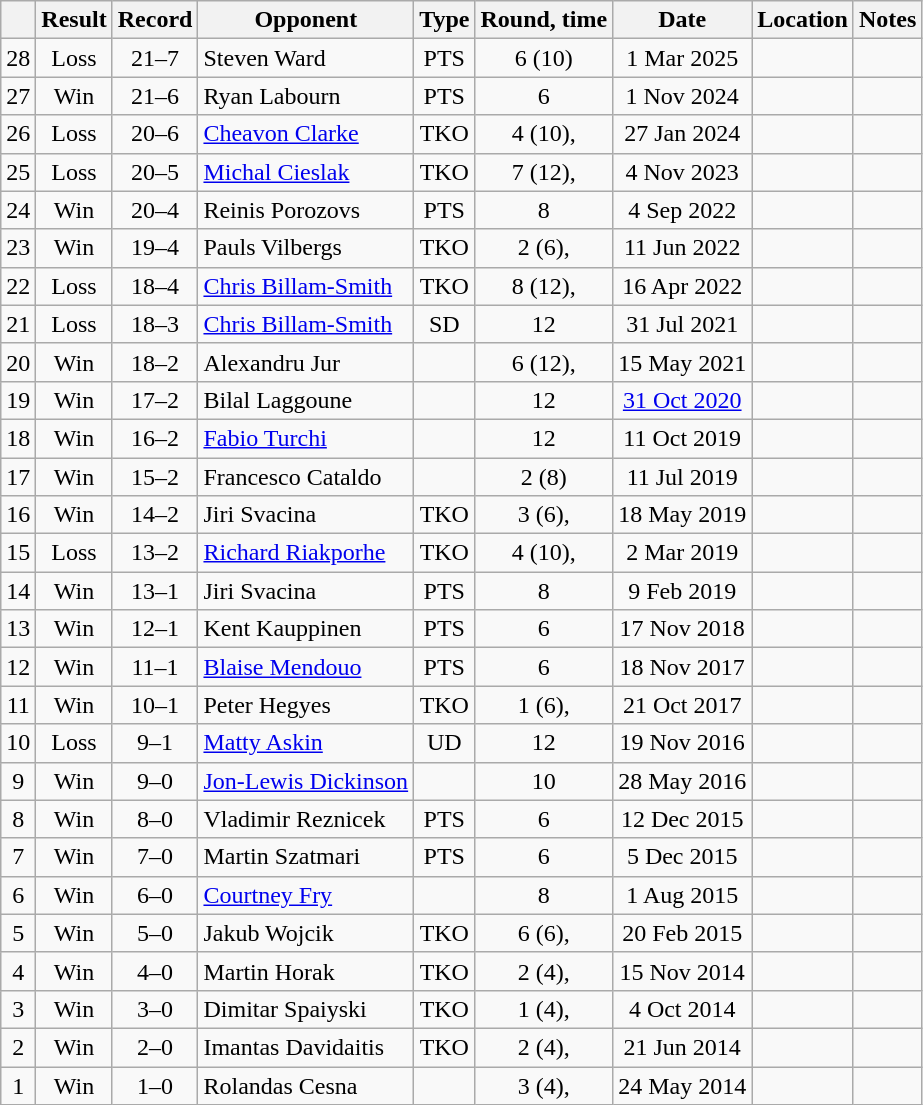<table class="wikitable" style="text-align:center">
<tr>
<th></th>
<th>Result</th>
<th>Record</th>
<th>Opponent</th>
<th>Type</th>
<th>Round, time</th>
<th>Date</th>
<th>Location</th>
<th>Notes</th>
</tr>
<tr>
<td>28</td>
<td>Loss</td>
<td>21–7</td>
<td style="text-align:left;">Steven Ward</td>
<td>PTS</td>
<td>6 (10)</td>
<td>1 Mar 2025</td>
<td style="text-align:left;"></td>
<td></td>
</tr>
<tr>
<td>27</td>
<td>Win</td>
<td>21–6</td>
<td style="text-align:left;">Ryan Labourn</td>
<td>PTS</td>
<td>6</td>
<td>1 Nov 2024</td>
<td style="text-align:left;"></td>
<td></td>
</tr>
<tr>
<td>26</td>
<td>Loss</td>
<td>20–6</td>
<td style="text-align:left;"><a href='#'>Cheavon Clarke</a></td>
<td>TKO</td>
<td>4 (10), </td>
<td>27 Jan 2024</td>
<td style="text-align:left;"></td>
<td style="text-align:left;"></td>
</tr>
<tr>
<td>25</td>
<td>Loss</td>
<td>20–5</td>
<td style="text-align:left;"><a href='#'>Michal Cieslak</a></td>
<td>TKO</td>
<td>7 (12), </td>
<td>4 Nov 2023</td>
<td style="text-align:left;"></td>
<td style="text-align:left;"></td>
</tr>
<tr>
<td>24</td>
<td>Win</td>
<td>20–4</td>
<td style="text-align:left;">Reinis Porozovs</td>
<td>PTS</td>
<td>8</td>
<td>4 Sep 2022</td>
<td style="text-align:left;"></td>
<td></td>
</tr>
<tr>
<td>23</td>
<td>Win</td>
<td>19–4</td>
<td style="text-align:left;">Pauls Vilbergs</td>
<td>TKO</td>
<td>2 (6), </td>
<td>11 Jun 2022</td>
<td style="text-align:left;"></td>
<td></td>
</tr>
<tr>
<td>22</td>
<td>Loss</td>
<td>18–4</td>
<td style="text-align:left;"><a href='#'>Chris Billam-Smith</a></td>
<td>TKO</td>
<td>8 (12), </td>
<td>16 Apr 2022</td>
<td style="text-align:left;"></td>
<td style="text-align:left;"></td>
</tr>
<tr>
<td>21</td>
<td>Loss</td>
<td>18–3</td>
<td style="text-align:left;"><a href='#'>Chris Billam-Smith</a></td>
<td>SD</td>
<td>12</td>
<td>31 Jul 2021</td>
<td style="text-align:left;"></td>
<td style="text-align:left;"></td>
</tr>
<tr>
<td>20</td>
<td>Win</td>
<td>18–2</td>
<td style="text-align:left;">Alexandru Jur</td>
<td></td>
<td>6 (12), </td>
<td>15 May 2021</td>
<td style="text-align:left;"></td>
<td style="text-align:left;"></td>
</tr>
<tr>
<td>19</td>
<td>Win</td>
<td>17–2</td>
<td style="text-align:left;">Bilal Laggoune</td>
<td></td>
<td>12</td>
<td><a href='#'>31 Oct 2020</a></td>
<td style="text-align:left;"></td>
<td style="text-align:left;"></td>
</tr>
<tr>
<td>18</td>
<td>Win</td>
<td>16–2</td>
<td style="text-align:left;"><a href='#'>Fabio Turchi</a></td>
<td></td>
<td>12</td>
<td>11 Oct 2019</td>
<td style="text-align:left;"></td>
<td style="text-align:left;"></td>
</tr>
<tr>
<td>17</td>
<td>Win</td>
<td>15–2</td>
<td style="text-align:left;">Francesco Cataldo</td>
<td></td>
<td>2 (8)</td>
<td>11 Jul 2019</td>
<td style="text-align:left;"></td>
<td></td>
</tr>
<tr>
<td>16</td>
<td>Win</td>
<td>14–2</td>
<td style="text-align:left;">Jiri Svacina</td>
<td>TKO</td>
<td>3 (6), </td>
<td>18 May 2019</td>
<td style="text-align:left;"></td>
<td></td>
</tr>
<tr>
<td>15</td>
<td>Loss</td>
<td>13–2</td>
<td style="text-align:left;"><a href='#'>Richard Riakporhe</a></td>
<td>TKO</td>
<td>4 (10), </td>
<td>2 Mar 2019</td>
<td style="text-align:left;"></td>
<td style="text-align:left;"></td>
</tr>
<tr>
<td>14</td>
<td>Win</td>
<td>13–1</td>
<td style="text-align:left;">Jiri Svacina</td>
<td>PTS</td>
<td>8</td>
<td>9 Feb 2019</td>
<td style="text-align:left;"></td>
<td></td>
</tr>
<tr>
<td>13</td>
<td>Win</td>
<td>12–1</td>
<td style="text-align:left;">Kent Kauppinen</td>
<td>PTS</td>
<td>6</td>
<td>17 Nov 2018</td>
<td style="text-align:left;"></td>
<td></td>
</tr>
<tr>
<td>12</td>
<td>Win</td>
<td>11–1</td>
<td style="text-align:left;"><a href='#'>Blaise Mendouo</a></td>
<td>PTS</td>
<td>6</td>
<td>18 Nov 2017</td>
<td style="text-align:left;"></td>
<td></td>
</tr>
<tr>
<td>11</td>
<td>Win</td>
<td>10–1</td>
<td style="text-align:left;">Peter Hegyes</td>
<td>TKO</td>
<td>1 (6), </td>
<td>21 Oct 2017</td>
<td style="text-align:left;"></td>
<td></td>
</tr>
<tr>
<td>10</td>
<td>Loss</td>
<td>9–1</td>
<td style="text-align:left;"><a href='#'>Matty Askin</a></td>
<td>UD</td>
<td>12</td>
<td>19 Nov 2016</td>
<td style="text-align:left;"></td>
<td></td>
</tr>
<tr>
<td>9</td>
<td>Win</td>
<td>9–0</td>
<td style="text-align:left;"><a href='#'>Jon-Lewis Dickinson</a></td>
<td></td>
<td>10</td>
<td>28 May 2016</td>
<td style="text-align:left;"></td>
<td></td>
</tr>
<tr>
<td>8</td>
<td>Win</td>
<td>8–0</td>
<td style="text-align:left;">Vladimir Reznicek</td>
<td>PTS</td>
<td>6</td>
<td>12 Dec 2015</td>
<td style="text-align:left;"></td>
<td></td>
</tr>
<tr>
<td>7</td>
<td>Win</td>
<td>7–0</td>
<td style="text-align:left;">Martin Szatmari</td>
<td>PTS</td>
<td>6</td>
<td>5 Dec 2015</td>
<td style="text-align:left;"></td>
<td></td>
</tr>
<tr>
<td>6</td>
<td>Win</td>
<td>6–0</td>
<td style="text-align:left;"><a href='#'>Courtney Fry</a></td>
<td></td>
<td>8</td>
<td>1 Aug 2015</td>
<td style="text-align:left;"></td>
<td></td>
</tr>
<tr>
<td>5</td>
<td>Win</td>
<td>5–0</td>
<td style="text-align:left;">Jakub Wojcik</td>
<td>TKO</td>
<td>6 (6), </td>
<td>20 Feb 2015</td>
<td style="text-align:left;"></td>
<td></td>
</tr>
<tr>
<td>4</td>
<td>Win</td>
<td>4–0</td>
<td style="text-align:left;">Martin Horak</td>
<td>TKO</td>
<td>2 (4), </td>
<td>15 Nov 2014</td>
<td style="text-align:left;"></td>
<td></td>
</tr>
<tr>
<td>3</td>
<td>Win</td>
<td>3–0</td>
<td style="text-align:left;">Dimitar Spaiyski</td>
<td>TKO</td>
<td>1 (4), </td>
<td>4 Oct 2014</td>
<td style="text-align:left;"></td>
<td></td>
</tr>
<tr>
<td>2</td>
<td>Win</td>
<td>2–0</td>
<td style="text-align:left;">Imantas Davidaitis</td>
<td>TKO</td>
<td>2 (4), </td>
<td>21 Jun 2014</td>
<td style="text-align:left;"></td>
<td></td>
</tr>
<tr>
<td>1</td>
<td>Win</td>
<td>1–0</td>
<td style="text-align:left;">Rolandas Cesna</td>
<td></td>
<td>3 (4), </td>
<td>24 May 2014</td>
<td style="text-align:left;"></td>
<td></td>
</tr>
</table>
